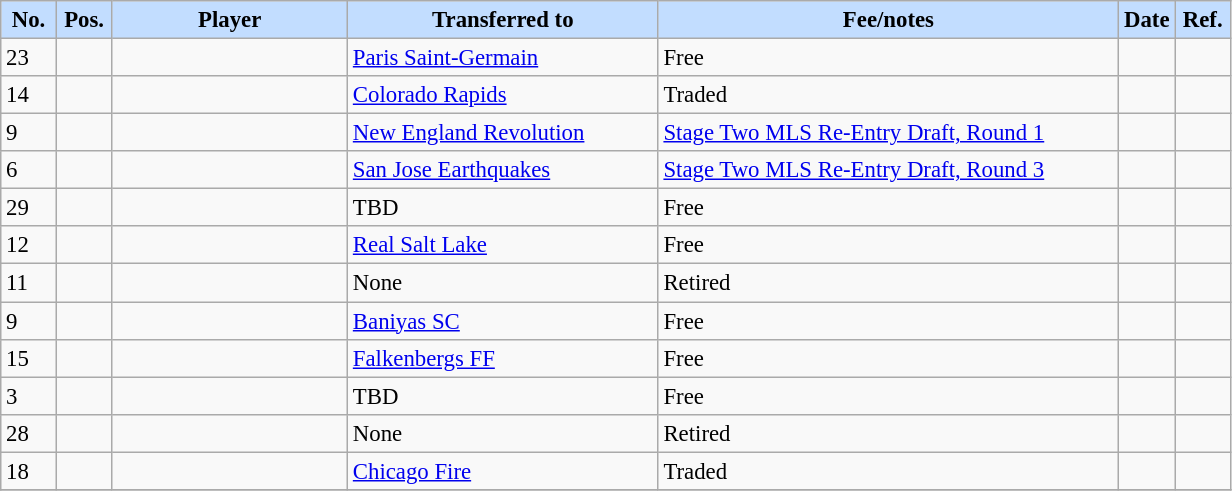<table class="wikitable sortable" style="text-align:left; font-size:95%;">
<tr>
<th style="background:#c2ddff; width:30px;"><strong>No.</strong></th>
<th style="background:#c2ddff; width:30px;"><strong>Pos.</strong></th>
<th style="background:#c2ddff; width:150px;"><strong>Player</strong></th>
<th style="background:#c2ddff; width:200px;"><strong>Transferred to</strong></th>
<th style="background:#c2ddff; width:300px;"><strong>Fee/notes</strong></th>
<th style="background:#c2ddff; width:30px;"><strong>Date</strong></th>
<th style="background:#c2ddff; width:30px;"><strong>Ref.</strong></th>
</tr>
<tr>
<td>23</td>
<td align=center></td>
<td></td>
<td> <a href='#'>Paris Saint-Germain</a></td>
<td>Free</td>
<td></td>
<td></td>
</tr>
<tr>
<td>14</td>
<td align=center></td>
<td></td>
<td> <a href='#'>Colorado Rapids</a></td>
<td>Traded</td>
<td></td>
<td></td>
</tr>
<tr>
<td>9</td>
<td align=center></td>
<td></td>
<td> <a href='#'>New England Revolution</a></td>
<td><a href='#'>Stage Two MLS Re-Entry Draft, Round 1</a></td>
<td></td>
<td></td>
</tr>
<tr>
<td>6</td>
<td align=center></td>
<td></td>
<td> <a href='#'>San Jose Earthquakes</a></td>
<td><a href='#'>Stage Two MLS Re-Entry Draft, Round 3</a></td>
<td></td>
<td></td>
</tr>
<tr>
<td>29</td>
<td align=center></td>
<td></td>
<td>TBD</td>
<td>Free</td>
<td></td>
<td></td>
</tr>
<tr>
<td>12</td>
<td align=center></td>
<td></td>
<td> <a href='#'>Real Salt Lake</a></td>
<td>Free</td>
<td></td>
<td></td>
</tr>
<tr>
<td>11</td>
<td align=center></td>
<td></td>
<td>None</td>
<td>Retired</td>
<td></td>
<td></td>
</tr>
<tr>
<td>9</td>
<td align=center></td>
<td></td>
<td> <a href='#'>Baniyas SC</a></td>
<td>Free</td>
<td></td>
<td></td>
</tr>
<tr>
<td>15</td>
<td align=center></td>
<td></td>
<td> <a href='#'>Falkenbergs FF</a></td>
<td>Free</td>
<td></td>
<td></td>
</tr>
<tr>
<td>3</td>
<td align=center></td>
<td></td>
<td>TBD</td>
<td>Free</td>
<td></td>
<td></td>
</tr>
<tr>
<td>28</td>
<td align=center></td>
<td></td>
<td>None</td>
<td>Retired</td>
<td></td>
<td></td>
</tr>
<tr>
<td>18</td>
<td align=center></td>
<td></td>
<td><a href='#'>Chicago Fire</a></td>
<td>Traded</td>
<td></td>
<td></td>
</tr>
<tr>
</tr>
</table>
